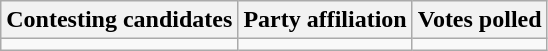<table class="wikitable sortable">
<tr>
<th>Contesting candidates</th>
<th>Party affiliation</th>
<th>Votes polled</th>
</tr>
<tr>
<td></td>
<td></td>
<td></td>
</tr>
</table>
